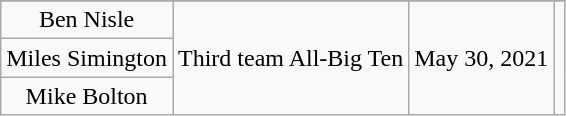<table class="wikitable sortable" style="text-align: center">
<tr align=center>
</tr>
<tr>
<td>Ben Nisle</td>
<td rowspan="3">Third team All-Big Ten</td>
<td rowspan="7">May 30, 2021</td>
<td rowspan="7"></td>
</tr>
<tr>
<td>Miles Simington</td>
</tr>
<tr>
<td>Mike Bolton</td>
</tr>
</table>
